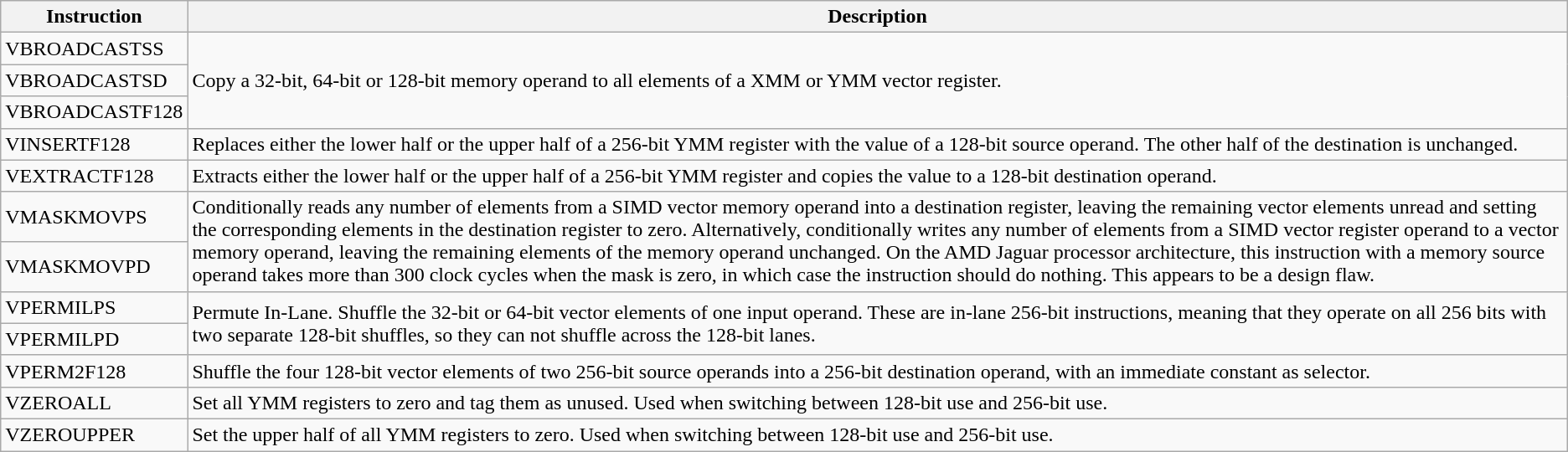<table class="wikitable sortable">
<tr>
<th>Instruction</th>
<th>Description</th>
</tr>
<tr>
<td>VBROADCASTSS</td>
<td rowspan=3>Copy a 32-bit, 64-bit or 128-bit memory operand to all elements of a XMM or YMM vector register.</td>
</tr>
<tr>
<td>VBROADCASTSD</td>
</tr>
<tr>
<td>VBROADCASTF128</td>
</tr>
<tr>
<td>VINSERTF128</td>
<td>Replaces either the lower half or the upper half of a 256-bit YMM register with the value of a 128-bit source operand. The other half of the destination is unchanged.</td>
</tr>
<tr>
<td>VEXTRACTF128</td>
<td>Extracts either the lower half or the upper half of a 256-bit YMM register and copies the value to a 128-bit destination operand.</td>
</tr>
<tr>
<td>VMASKMOVPS</td>
<td rowspan=2>Conditionally reads any number of elements from a SIMD vector memory operand into a destination register, leaving the remaining vector elements unread and setting the corresponding elements in the destination register to zero. Alternatively, conditionally writes any number of elements from a SIMD vector register operand to a vector memory operand, leaving the remaining elements of the memory operand unchanged. On the AMD Jaguar processor architecture, this instruction with a memory source operand takes more than 300 clock cycles when the mask is zero, in which case the instruction should do nothing. This appears to be a design flaw.</td>
</tr>
<tr>
<td>VMASKMOVPD</td>
</tr>
<tr>
<td>VPERMILPS</td>
<td rowspan=2>Permute In-Lane. Shuffle the 32-bit or 64-bit vector elements of one input operand. These are in-lane 256-bit instructions, meaning that they operate on all 256 bits with two separate 128-bit shuffles, so they can not shuffle across the 128-bit lanes.</td>
</tr>
<tr>
<td>VPERMILPD</td>
</tr>
<tr>
<td>VPERM2F128</td>
<td>Shuffle the four 128-bit vector elements of two 256-bit source operands into a 256-bit destination operand, with an immediate constant as selector.</td>
</tr>
<tr>
<td>VZEROALL</td>
<td>Set all YMM registers to zero and tag them as unused. Used when switching between 128-bit use and 256-bit use.</td>
</tr>
<tr>
<td>VZEROUPPER</td>
<td>Set the upper half of all YMM registers to zero. Used when switching between 128-bit use and 256-bit use.</td>
</tr>
</table>
